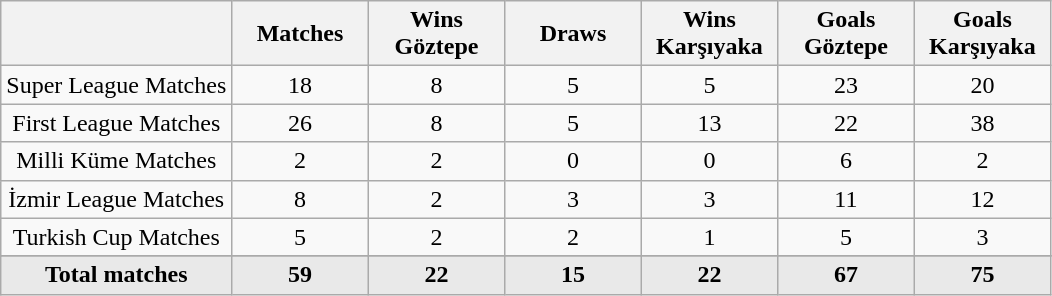<table class="wikitable" style="text-align: center">
<tr>
<th></th>
<th width="13%">Matches</th>
<th width="13%">Wins<br>Göztepe</th>
<th width="13%">Draws</th>
<th width="13%">Wins<br>Karşıyaka</th>
<th width="13%">Goals<br>Göztepe</th>
<th width="13%">Goals<br>Karşıyaka</th>
</tr>
<tr>
<td>Super League Matches</td>
<td>18</td>
<td>8</td>
<td>5</td>
<td>5</td>
<td>23</td>
<td>20</td>
</tr>
<tr>
<td>First League Matches</td>
<td>26</td>
<td>8</td>
<td>5</td>
<td>13</td>
<td>22</td>
<td>38</td>
</tr>
<tr>
<td>Milli Küme Matches</td>
<td>2</td>
<td>2</td>
<td>0</td>
<td>0</td>
<td>6</td>
<td>2</td>
</tr>
<tr>
<td>İzmir League Matches</td>
<td>8</td>
<td>2</td>
<td>3</td>
<td>3</td>
<td>11</td>
<td>12</td>
</tr>
<tr>
<td>Turkish Cup Matches</td>
<td>5</td>
<td>2</td>
<td>2</td>
<td>1</td>
<td>5</td>
<td>3</td>
</tr>
<tr>
</tr>
<tr bgcolor=E9E9E9>
<td><strong>Total matches</strong></td>
<td><strong>59</strong></td>
<td><strong>22</strong></td>
<td><strong>15</strong></td>
<td><strong>22</strong></td>
<td><strong>67</strong></td>
<td><strong>75</strong></td>
</tr>
</table>
